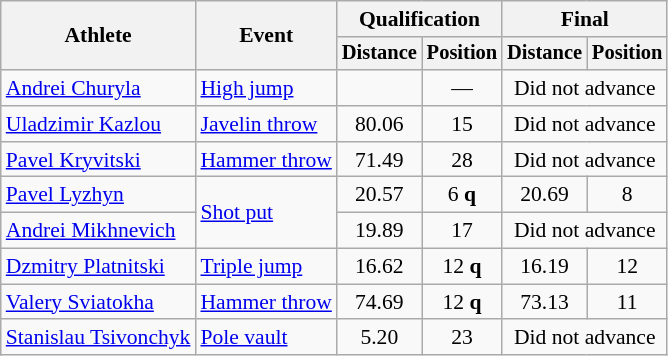<table class=wikitable style="font-size:90%">
<tr>
<th rowspan="2">Athlete</th>
<th rowspan="2">Event</th>
<th colspan="2">Qualification</th>
<th colspan="2">Final</th>
</tr>
<tr style="font-size:95%">
<th>Distance</th>
<th>Position</th>
<th>Distance</th>
<th>Position</th>
</tr>
<tr align=center>
<td align=left><a href='#'>Andrei Churyla</a></td>
<td align=left><a href='#'>High jump</a></td>
<td></td>
<td>—</td>
<td colspan=2>Did not advance</td>
</tr>
<tr align=center>
<td align=left><a href='#'>Uladzimir Kazlou</a></td>
<td align=left><a href='#'>Javelin throw</a></td>
<td>80.06</td>
<td>15</td>
<td colspan=2>Did not advance</td>
</tr>
<tr align=center>
<td align=left><a href='#'>Pavel Kryvitski</a></td>
<td align=left><a href='#'>Hammer throw</a></td>
<td>71.49</td>
<td>28</td>
<td colspan=2>Did not advance</td>
</tr>
<tr align=center>
<td align=left><a href='#'>Pavel Lyzhyn</a></td>
<td align=left rowspan=2><a href='#'>Shot put</a></td>
<td>20.57</td>
<td>6 <strong>q</strong></td>
<td>20.69</td>
<td>8</td>
</tr>
<tr align=center>
<td align=left><a href='#'>Andrei Mikhnevich</a></td>
<td>19.89</td>
<td>17</td>
<td colspan=2>Did not advance</td>
</tr>
<tr align=center>
<td align=left><a href='#'>Dzmitry Platnitski</a></td>
<td align=left><a href='#'>Triple jump</a></td>
<td>16.62</td>
<td>12 <strong>q</strong></td>
<td>16.19</td>
<td>12</td>
</tr>
<tr align=center>
<td align=left><a href='#'>Valery Sviatokha</a></td>
<td align=left><a href='#'>Hammer throw</a></td>
<td>74.69</td>
<td>12 <strong>q</strong></td>
<td>73.13</td>
<td>11</td>
</tr>
<tr align=center>
<td align=left><a href='#'>Stanislau Tsivonchyk</a></td>
<td align=left><a href='#'>Pole vault</a></td>
<td>5.20</td>
<td>23</td>
<td colspan=2>Did not advance</td>
</tr>
</table>
